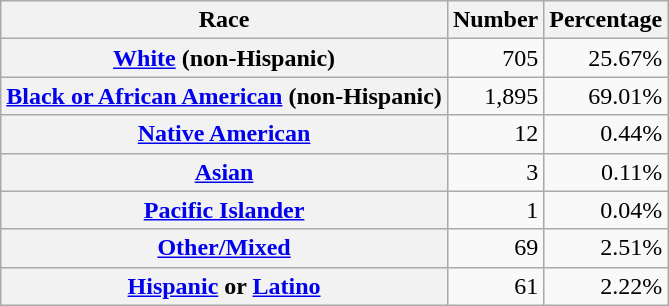<table class="wikitable" style="text-align:right">
<tr>
<th scope="col">Race</th>
<th scope="col">Number</th>
<th scope="col">Percentage</th>
</tr>
<tr>
<th scope="row"><a href='#'>White</a> (non-Hispanic)</th>
<td>705</td>
<td>25.67%</td>
</tr>
<tr>
<th scope="row"><a href='#'>Black or African American</a> (non-Hispanic)</th>
<td>1,895</td>
<td>69.01%</td>
</tr>
<tr>
<th scope="row"><a href='#'>Native American</a></th>
<td>12</td>
<td>0.44%</td>
</tr>
<tr>
<th scope="row"><a href='#'>Asian</a></th>
<td>3</td>
<td>0.11%</td>
</tr>
<tr>
<th scope="row"><a href='#'>Pacific Islander</a></th>
<td>1</td>
<td>0.04%</td>
</tr>
<tr>
<th scope="row"><a href='#'>Other/Mixed</a></th>
<td>69</td>
<td>2.51%</td>
</tr>
<tr>
<th scope="row"><a href='#'>Hispanic</a> or <a href='#'>Latino</a></th>
<td>61</td>
<td>2.22%</td>
</tr>
</table>
